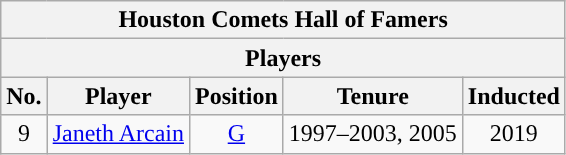<table class="wikitable" style="text-align:center">
<tr>
<th colspan="5">Houston Comets Hall of Famers</th>
</tr>
<tr>
<th colspan="5">Players</th>
</tr>
<tr>
<th>No.</th>
<th>Player</th>
<th>Position</th>
<th>Tenure</th>
<th>Inducted</th>
</tr>
<tr>
<td>9</td>
<td><a href='#'>Janeth Arcain</a></td>
<td><a href='#'>G</a></td>
<td>1997–2003, 2005</td>
<td>2019</td>
</tr>
</table>
